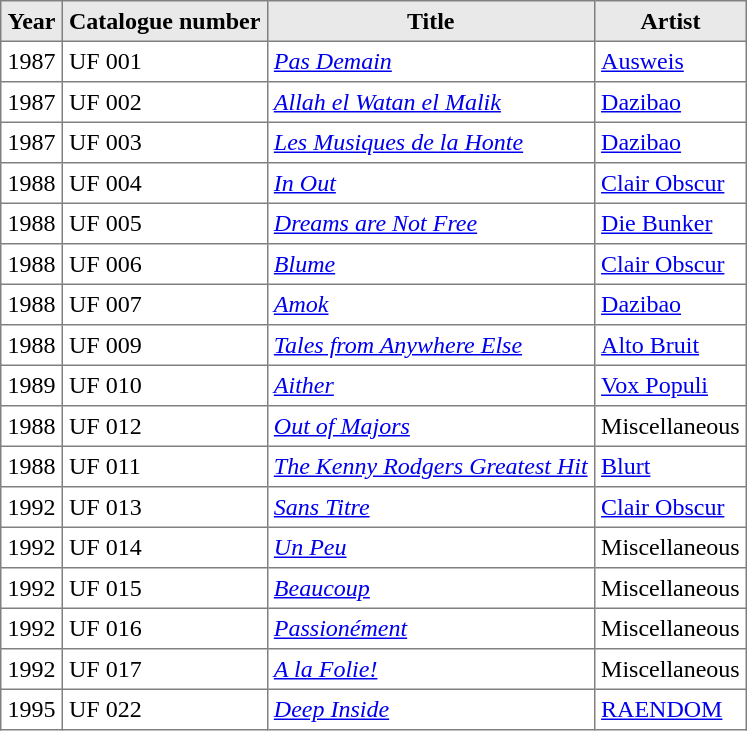<table class="toccolours" border="1" cellpadding="4" style="border-collapse:collapse">
<tr style="background-color:#e9e9e9" |>
<th>Year</th>
<th>Catalogue number</th>
<th>Title</th>
<th>Artist</th>
</tr>
<tr>
<td>1987</td>
<td>UF 001</td>
<td><em><a href='#'>Pas Demain</a></em></td>
<td><a href='#'>Ausweis</a></td>
</tr>
<tr>
<td>1987</td>
<td>UF 002</td>
<td><em><a href='#'>Allah el Watan el Malik</a></em></td>
<td><a href='#'>Dazibao</a></td>
</tr>
<tr>
<td>1987</td>
<td>UF 003</td>
<td><em><a href='#'>Les Musiques de la Honte</a></em></td>
<td><a href='#'>Dazibao</a></td>
</tr>
<tr>
<td>1988</td>
<td>UF 004</td>
<td><em><a href='#'>In Out</a></em></td>
<td><a href='#'>Clair Obscur</a></td>
</tr>
<tr>
<td>1988</td>
<td>UF 005</td>
<td><em><a href='#'>Dreams are Not Free</a></em></td>
<td><a href='#'>Die Bunker</a></td>
</tr>
<tr>
<td>1988</td>
<td>UF 006</td>
<td><em><a href='#'>Blume</a></em></td>
<td><a href='#'>Clair Obscur</a></td>
</tr>
<tr>
<td>1988</td>
<td>UF 007</td>
<td><em><a href='#'>Amok</a></em></td>
<td><a href='#'>Dazibao</a></td>
</tr>
<tr>
<td>1988</td>
<td>UF 009</td>
<td><em><a href='#'>Tales from Anywhere Else</a></em></td>
<td><a href='#'>Alto Bruit</a></td>
</tr>
<tr>
<td>1989</td>
<td>UF 010</td>
<td><em><a href='#'>Aither</a></em></td>
<td><a href='#'>Vox Populi</a></td>
</tr>
<tr>
<td>1988</td>
<td>UF 012</td>
<td><em><a href='#'>Out of Majors</a></em></td>
<td>Miscellaneous</td>
</tr>
<tr>
<td>1988</td>
<td>UF 011</td>
<td><em><a href='#'>The Kenny Rodgers Greatest Hit</a></em></td>
<td><a href='#'>Blurt</a></td>
</tr>
<tr>
<td>1992</td>
<td>UF 013</td>
<td><em><a href='#'>Sans Titre</a></em></td>
<td><a href='#'>Clair Obscur</a></td>
</tr>
<tr>
<td>1992</td>
<td>UF 014</td>
<td><em><a href='#'>Un Peu</a></em></td>
<td>Miscellaneous</td>
</tr>
<tr>
<td>1992</td>
<td>UF 015</td>
<td><em><a href='#'>Beaucoup</a></em></td>
<td>Miscellaneous</td>
</tr>
<tr>
<td>1992</td>
<td>UF 016</td>
<td><em><a href='#'>Passionément</a></em></td>
<td>Miscellaneous</td>
</tr>
<tr>
<td>1992</td>
<td>UF 017</td>
<td><em><a href='#'>A la Folie!</a></em></td>
<td>Miscellaneous</td>
</tr>
<tr>
<td>1995</td>
<td>UF 022</td>
<td><em><a href='#'>Deep Inside</a></em></td>
<td><a href='#'>RAENDOM</a></td>
</tr>
</table>
